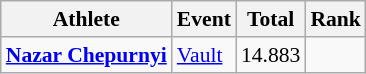<table class="wikitable" style="font-size:90%">
<tr>
<th>Athlete</th>
<th>Event</th>
<th>Total</th>
<th>Rank</th>
</tr>
<tr align=center>
<td align=left><strong><a href='#'>Nazar Chepurnyi</a></strong></td>
<td align=left><a href='#'>Vault</a></td>
<td>14.883</td>
<td></td>
</tr>
</table>
